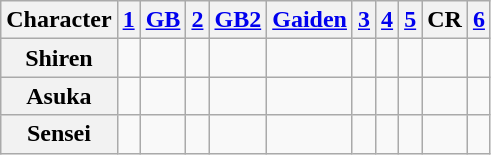<table class="wikitable" style="text-align: centre;">
<tr>
<th>Character</th>
<th><a href='#'>1</a></th>
<th><a href='#'>GB</a></th>
<th><a href='#'>2</a></th>
<th><a href='#'>GB2</a></th>
<th><a href='#'>Gaiden</a></th>
<th><a href='#'>3</a></th>
<th><a href='#'>4</a></th>
<th><a href='#'>5</a></th>
<th>CR</th>
<th><a href='#'>6</a></th>
</tr>
<tr>
<th>Shiren</th>
<td></td>
<td></td>
<td></td>
<td></td>
<td></td>
<td></td>
<td></td>
<td></td>
<td></td>
<td></td>
</tr>
<tr>
<th>Asuka</th>
<td></td>
<td></td>
<td></td>
<td></td>
<td></td>
<td></td>
<td></td>
<td></td>
<td></td>
<td></td>
</tr>
<tr>
<th>Sensei</th>
<td></td>
<td></td>
<td></td>
<td></td>
<td></td>
<td></td>
<td></td>
<td></td>
<td></td>
<td></td>
</tr>
</table>
